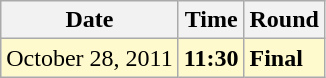<table class="wikitable">
<tr>
<th>Date</th>
<th>Time</th>
<th>Round</th>
</tr>
<tr style=background:lemonchiffon>
<td>October 28, 2011</td>
<td><strong>11:30</strong></td>
<td><strong>Final</strong></td>
</tr>
</table>
